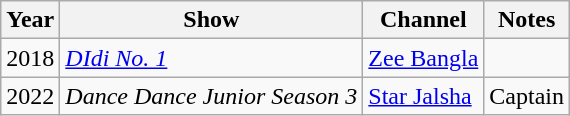<table class="wikitable">
<tr>
<th>Year</th>
<th>Show</th>
<th>Channel</th>
<th>Notes</th>
</tr>
<tr>
<td>2018</td>
<td><em><a href='#'>DIdi No. 1</a></em></td>
<td><a href='#'>Zee Bangla</a></td>
<td></td>
</tr>
<tr>
<td>2022</td>
<td><em>Dance Dance Junior Season 3</em></td>
<td><a href='#'>Star Jalsha</a></td>
<td>Captain</td>
</tr>
</table>
